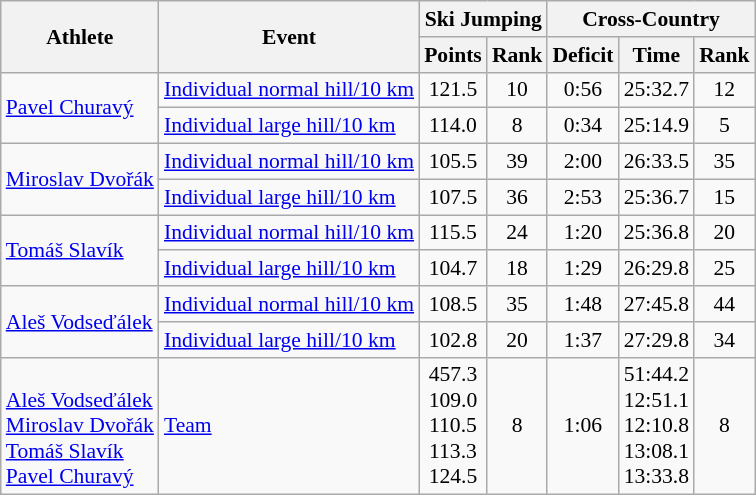<table class="wikitable" style="font-size:90%">
<tr>
<th rowspan="2">Athlete</th>
<th rowspan="2">Event</th>
<th colspan="2">Ski Jumping</th>
<th colspan="6">Cross-Country</th>
</tr>
<tr>
<th>Points</th>
<th>Rank</th>
<th>Deficit</th>
<th>Time</th>
<th>Rank</th>
</tr>
<tr align=center>
<td rowspan=2 align=left><a href='#'>Pavel Churavý</a></td>
<td align=left><a href='#'>Individual normal hill/10 km</a></td>
<td>121.5</td>
<td>10</td>
<td>0:56</td>
<td>25:32.7</td>
<td>12</td>
</tr>
<tr align=center>
<td align=left><a href='#'>Individual large hill/10 km</a></td>
<td>114.0</td>
<td>8</td>
<td>0:34</td>
<td>25:14.9</td>
<td>5</td>
</tr>
<tr align=center>
<td rowspan=2 align=left><a href='#'>Miroslav Dvořák</a></td>
<td align=left><a href='#'>Individual normal hill/10 km</a></td>
<td>105.5</td>
<td>39</td>
<td>2:00</td>
<td>26:33.5</td>
<td>35</td>
</tr>
<tr align=center>
<td align=left><a href='#'>Individual large hill/10 km</a></td>
<td>107.5</td>
<td>36</td>
<td>2:53</td>
<td>25:36.7</td>
<td>15</td>
</tr>
<tr align=center>
<td rowspan=2 align=left><a href='#'>Tomáš Slavík</a></td>
<td align=left><a href='#'>Individual normal hill/10 km</a></td>
<td>115.5</td>
<td>24</td>
<td>1:20</td>
<td>25:36.8</td>
<td>20</td>
</tr>
<tr align=center>
<td align=left><a href='#'>Individual large hill/10 km</a></td>
<td>104.7</td>
<td>18</td>
<td>1:29</td>
<td>26:29.8</td>
<td>25</td>
</tr>
<tr align=center>
<td rowspan=2 align=left><a href='#'>Aleš Vodseďálek</a></td>
<td align=left><a href='#'>Individual normal hill/10 km</a></td>
<td>108.5</td>
<td>35</td>
<td>1:48</td>
<td>27:45.8</td>
<td>44</td>
</tr>
<tr align=center>
<td align=left><a href='#'>Individual large hill/10 km</a></td>
<td>102.8</td>
<td>20</td>
<td>1:37</td>
<td>27:29.8</td>
<td>34</td>
</tr>
<tr align=center>
<td align=left><br><a href='#'>Aleš Vodseďálek</a><br><a href='#'>Miroslav Dvořák</a><br><a href='#'>Tomáš Slavík</a><br><a href='#'>Pavel Churavý</a></td>
<td align=left><a href='#'>Team</a></td>
<td>457.3<br>109.0<br>110.5<br>113.3<br>124.5</td>
<td>8</td>
<td>1:06</td>
<td>51:44.2<br>12:51.1<br>12:10.8<br>13:08.1<br>13:33.8</td>
<td>8</td>
</tr>
</table>
